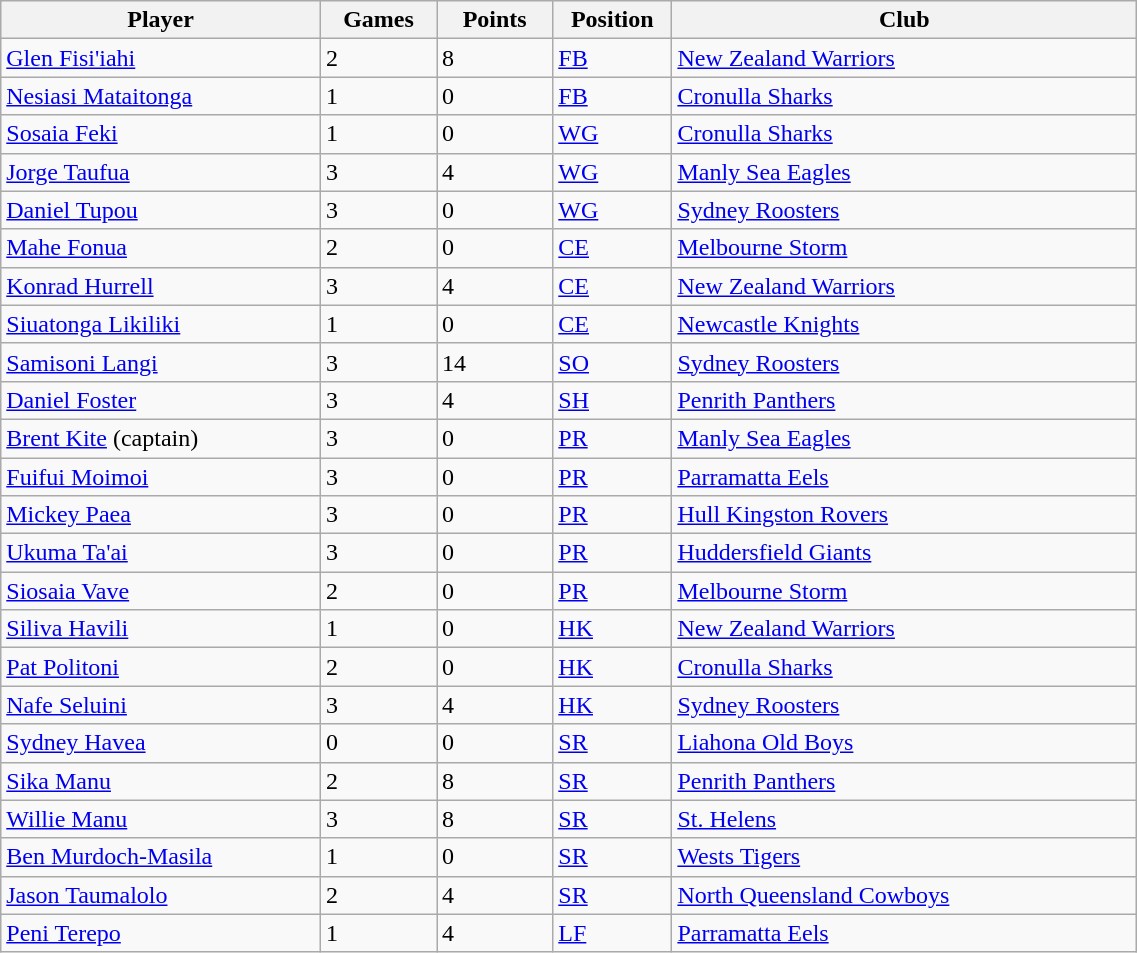<table class="wikitable" style="width:60%;text-align:left">
<tr>
<th width=22%>Player</th>
<th width=8%>Games</th>
<th width=8%>Points</th>
<th width=8%>Position</th>
<th width=32%>Club</th>
</tr>
<tr>
<td><a href='#'>Glen Fisi'iahi</a></td>
<td>2</td>
<td>8</td>
<td><a href='#'>FB</a></td>
<td> <a href='#'>New Zealand Warriors</a></td>
</tr>
<tr>
<td><a href='#'>Nesiasi Mataitonga</a></td>
<td>1</td>
<td>0</td>
<td><a href='#'>FB</a></td>
<td> <a href='#'>Cronulla Sharks</a></td>
</tr>
<tr>
<td><a href='#'>Sosaia Feki</a></td>
<td>1</td>
<td>0</td>
<td><a href='#'>WG</a></td>
<td> <a href='#'>Cronulla Sharks</a></td>
</tr>
<tr>
<td><a href='#'>Jorge Taufua</a></td>
<td>3</td>
<td>4</td>
<td><a href='#'>WG</a></td>
<td> <a href='#'>Manly Sea Eagles</a></td>
</tr>
<tr>
<td><a href='#'>Daniel Tupou</a></td>
<td>3</td>
<td>0</td>
<td><a href='#'>WG</a></td>
<td> <a href='#'>Sydney Roosters</a></td>
</tr>
<tr>
<td><a href='#'>Mahe Fonua</a></td>
<td>2</td>
<td>0</td>
<td><a href='#'>CE</a></td>
<td> <a href='#'>Melbourne Storm</a></td>
</tr>
<tr>
<td><a href='#'>Konrad Hurrell</a></td>
<td>3</td>
<td>4</td>
<td><a href='#'>CE</a></td>
<td> <a href='#'>New Zealand Warriors</a></td>
</tr>
<tr>
<td><a href='#'>Siuatonga Likiliki</a></td>
<td>1</td>
<td>0</td>
<td><a href='#'>CE</a></td>
<td> <a href='#'>Newcastle Knights</a></td>
</tr>
<tr>
<td><a href='#'>Samisoni Langi</a></td>
<td>3</td>
<td>14</td>
<td><a href='#'>SO</a></td>
<td> <a href='#'>Sydney Roosters</a></td>
</tr>
<tr>
<td><a href='#'>Daniel Foster</a></td>
<td>3</td>
<td>4</td>
<td><a href='#'>SH</a></td>
<td> <a href='#'>Penrith Panthers</a></td>
</tr>
<tr>
<td><a href='#'>Brent Kite</a> (captain)</td>
<td>3</td>
<td>0</td>
<td><a href='#'>PR</a></td>
<td> <a href='#'>Manly Sea Eagles</a></td>
</tr>
<tr>
<td><a href='#'>Fuifui Moimoi</a></td>
<td>3</td>
<td>0</td>
<td><a href='#'>PR</a></td>
<td> <a href='#'>Parramatta Eels</a></td>
</tr>
<tr>
<td><a href='#'>Mickey Paea</a></td>
<td>3</td>
<td>0</td>
<td><a href='#'>PR</a></td>
<td> <a href='#'>Hull Kingston Rovers</a></td>
</tr>
<tr>
<td><a href='#'>Ukuma Ta'ai</a></td>
<td>3</td>
<td>0</td>
<td><a href='#'>PR</a></td>
<td> <a href='#'>Huddersfield Giants</a></td>
</tr>
<tr>
<td><a href='#'>Siosaia Vave</a></td>
<td>2</td>
<td>0</td>
<td><a href='#'>PR</a></td>
<td> <a href='#'>Melbourne Storm</a></td>
</tr>
<tr>
<td><a href='#'>Siliva Havili</a></td>
<td>1</td>
<td>0</td>
<td><a href='#'>HK</a></td>
<td> <a href='#'>New Zealand Warriors</a></td>
</tr>
<tr>
<td><a href='#'>Pat Politoni</a></td>
<td>2</td>
<td>0</td>
<td><a href='#'>HK</a></td>
<td> <a href='#'>Cronulla Sharks</a></td>
</tr>
<tr>
<td><a href='#'>Nafe Seluini</a></td>
<td>3</td>
<td>4</td>
<td><a href='#'>HK</a></td>
<td> <a href='#'>Sydney Roosters</a></td>
</tr>
<tr>
<td><a href='#'>Sydney Havea</a></td>
<td>0</td>
<td>0</td>
<td><a href='#'>SR</a></td>
<td> <a href='#'>Liahona Old Boys</a></td>
</tr>
<tr>
<td><a href='#'>Sika Manu</a></td>
<td>2</td>
<td>8</td>
<td><a href='#'>SR</a></td>
<td> <a href='#'>Penrith Panthers</a></td>
</tr>
<tr>
<td><a href='#'>Willie Manu</a></td>
<td>3</td>
<td>8</td>
<td><a href='#'>SR</a></td>
<td> <a href='#'>St. Helens</a></td>
</tr>
<tr>
<td><a href='#'>Ben Murdoch-Masila</a></td>
<td>1</td>
<td>0</td>
<td><a href='#'>SR</a></td>
<td> <a href='#'>Wests Tigers</a></td>
</tr>
<tr>
<td><a href='#'>Jason Taumalolo</a></td>
<td>2</td>
<td>4</td>
<td><a href='#'>SR</a></td>
<td> <a href='#'>North Queensland Cowboys</a></td>
</tr>
<tr>
<td><a href='#'>Peni Terepo</a></td>
<td>1</td>
<td>4</td>
<td><a href='#'>LF</a></td>
<td> <a href='#'>Parramatta Eels</a></td>
</tr>
</table>
